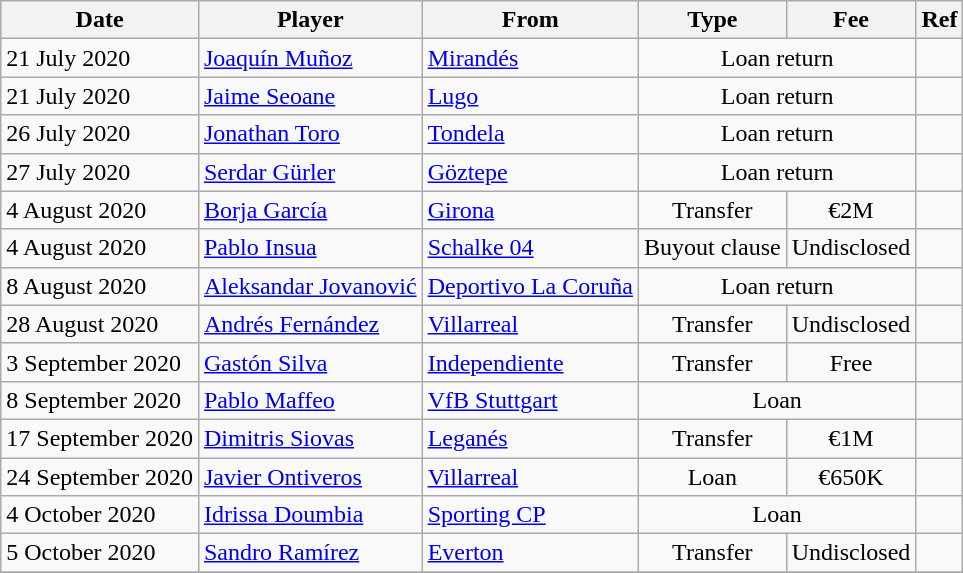<table class="wikitable">
<tr>
<th>Date</th>
<th>Player</th>
<th>From</th>
<th>Type</th>
<th>Fee</th>
<th>Ref</th>
</tr>
<tr>
<td>21 July 2020</td>
<td> <a href='#'>Joaquín Muñoz</a></td>
<td><a href='#'>Mirandés</a></td>
<td align=center colspan=2>Loan return</td>
<td align=center></td>
</tr>
<tr>
<td>21 July 2020</td>
<td> <a href='#'>Jaime Seoane</a></td>
<td><a href='#'>Lugo</a></td>
<td align=center colspan=2>Loan return</td>
<td align=center></td>
</tr>
<tr>
<td>26 July 2020</td>
<td> <a href='#'>Jonathan Toro</a></td>
<td> <a href='#'>Tondela</a></td>
<td align=center colspan=2>Loan return</td>
<td align=center></td>
</tr>
<tr>
<td>27 July 2020</td>
<td> <a href='#'>Serdar Gürler</a></td>
<td> <a href='#'>Göztepe</a></td>
<td align=center colspan=2>Loan return</td>
<td align=center></td>
</tr>
<tr>
<td>4 August 2020</td>
<td> <a href='#'>Borja García</a></td>
<td><a href='#'>Girona</a></td>
<td align=center>Transfer</td>
<td align=center>€2M</td>
<td align=center></td>
</tr>
<tr>
<td>4 August 2020</td>
<td> <a href='#'>Pablo Insua</a></td>
<td> <a href='#'>Schalke 04</a></td>
<td align=center>Buyout clause</td>
<td align=center>Undisclosed</td>
<td align=center></td>
</tr>
<tr>
<td>8 August 2020</td>
<td> <a href='#'>Aleksandar Jovanović</a></td>
<td><a href='#'>Deportivo La Coruña</a></td>
<td align=center colspan=2>Loan return</td>
<td align=center></td>
</tr>
<tr>
<td>28 August 2020</td>
<td> <a href='#'>Andrés Fernández</a></td>
<td><a href='#'>Villarreal</a></td>
<td align=center>Transfer</td>
<td align=center>Undisclosed</td>
<td align=center></td>
</tr>
<tr>
<td>3 September 2020</td>
<td> <a href='#'>Gastón Silva</a></td>
<td> <a href='#'>Independiente</a></td>
<td align=center>Transfer</td>
<td align=center>Free</td>
<td align=center></td>
</tr>
<tr>
<td>8 September 2020</td>
<td> <a href='#'>Pablo Maffeo</a></td>
<td> <a href='#'>VfB Stuttgart</a></td>
<td align=center colspan=2>Loan</td>
<td align=center></td>
</tr>
<tr>
<td>17 September 2020</td>
<td> <a href='#'>Dimitris Siovas</a></td>
<td><a href='#'>Leganés</a></td>
<td align=center>Transfer</td>
<td align=center>€1M</td>
<td align=center></td>
</tr>
<tr>
<td>24 September 2020</td>
<td> <a href='#'>Javier Ontiveros</a></td>
<td><a href='#'>Villarreal</a></td>
<td align=center>Loan</td>
<td align=center>€650K</td>
<td></td>
</tr>
<tr>
<td>4 October 2020</td>
<td> <a href='#'>Idrissa Doumbia</a></td>
<td> <a href='#'>Sporting CP</a></td>
<td align=center colspan=2>Loan</td>
<td></td>
</tr>
<tr>
<td>5 October 2020</td>
<td> <a href='#'>Sandro Ramírez</a></td>
<td> <a href='#'>Everton</a></td>
<td align=center>Transfer</td>
<td align=center>Undisclosed</td>
<td></td>
</tr>
<tr>
</tr>
</table>
